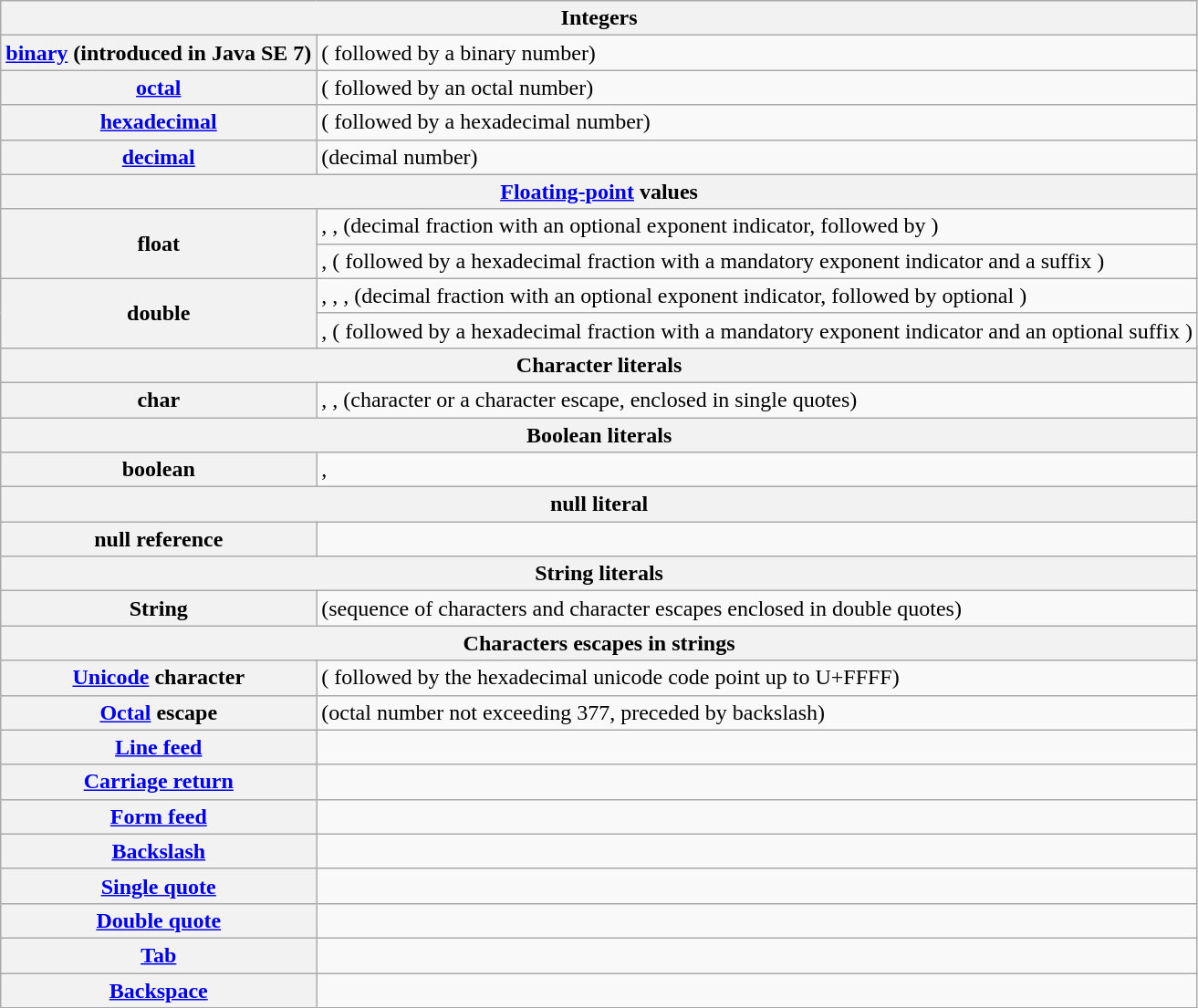<table class="wikitable">
<tr>
<th colspan="2">Integers</th>
</tr>
<tr>
<th><a href='#'>binary</a> (introduced in Java SE 7)</th>
<td> ( followed by a binary number)</td>
</tr>
<tr>
<th><a href='#'>octal</a></th>
<td> ( followed by an octal number)</td>
</tr>
<tr>
<th><a href='#'>hexadecimal</a></th>
<td> ( followed by a hexadecimal number)</td>
</tr>
<tr>
<th><a href='#'>decimal</a></th>
<td> (decimal number)</td>
</tr>
<tr>
<th colspan="2"><a href='#'>Floating-point</a> values</th>
</tr>
<tr>
<th rowspan="2">float</th>
<td>, ,  (decimal fraction with an optional exponent indicator, followed by )</td>
</tr>
<tr>
<td>,  ( followed by a hexadecimal fraction with a mandatory exponent indicator and a suffix )</td>
</tr>
<tr>
<th rowspan="2">double</th>
<td>, , ,  (decimal fraction with an optional exponent indicator, followed by optional )</td>
</tr>
<tr>
<td>,  ( followed by a hexadecimal fraction with a mandatory exponent indicator and an optional suffix )</td>
</tr>
<tr>
<th colspan="2">Character literals</th>
</tr>
<tr>
<th>char</th>
<td>, ,  (character or a character escape, enclosed in single quotes)</td>
</tr>
<tr>
<th colspan="2">Boolean literals</th>
</tr>
<tr>
<th>boolean</th>
<td>, </td>
</tr>
<tr>
<th colspan="2">null literal</th>
</tr>
<tr>
<th>null reference</th>
<td></td>
</tr>
<tr>
<th colspan="2">String literals</th>
</tr>
<tr>
<th>String</th>
<td> (sequence of characters and character escapes enclosed in double quotes)</td>
</tr>
<tr>
<th colspan="2">Characters escapes in strings</th>
</tr>
<tr>
<th><a href='#'>Unicode</a> character</th>
<td> ( followed by the hexadecimal unicode code point up to U+FFFF)</td>
</tr>
<tr>
<th><a href='#'>Octal</a> escape</th>
<td> (octal number not exceeding 377, preceded by backslash)</td>
</tr>
<tr>
<th><a href='#'>Line feed</a></th>
<td></td>
</tr>
<tr>
<th><a href='#'>Carriage return</a></th>
<td></td>
</tr>
<tr>
<th><a href='#'>Form feed</a></th>
<td></td>
</tr>
<tr>
<th><a href='#'>Backslash</a></th>
<td></td>
</tr>
<tr>
<th><a href='#'>Single quote</a></th>
<td></td>
</tr>
<tr>
<th><a href='#'>Double quote</a></th>
<td></td>
</tr>
<tr>
<th><a href='#'>Tab</a></th>
<td></td>
</tr>
<tr>
<th><a href='#'>Backspace</a></th>
<td></td>
</tr>
</table>
